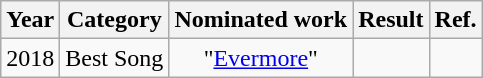<table class="wikitable plainrowheaders" style="text-align:center;">
<tr>
<th>Year</th>
<th>Category</th>
<th>Nominated work</th>
<th>Result</th>
<th>Ref.</th>
</tr>
<tr>
<td>2018</td>
<td>Best Song</td>
<td>"<a href='#'>Evermore</a>" </td>
<td></td>
<td align="center"></td>
</tr>
</table>
